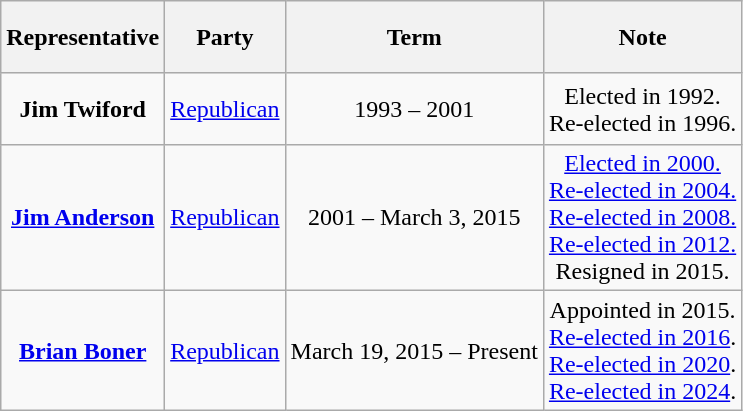<table class=wikitable style="text-align:center">
<tr style="height:3em">
<th>Representative</th>
<th>Party</th>
<th>Term</th>
<th>Note</th>
</tr>
<tr style="height:3em">
<td><strong>Jim Twiford</strong></td>
<td><a href='#'>Republican</a></td>
<td>1993 – 2001</td>
<td>Elected in 1992.<br>Re-elected in 1996.</td>
</tr>
<tr style="height:3em">
<td><a href='#'><strong>Jim Anderson</strong></a></td>
<td><a href='#'>Republican</a></td>
<td>2001 – March 3, 2015</td>
<td><a href='#'>Elected in 2000.</a><br><a href='#'>Re-elected in 2004.</a><br><a href='#'>Re-elected in 2008.</a><br><a href='#'>Re-elected in 2012.</a><br>Resigned in 2015.</td>
</tr>
<tr style="height:3em">
<td><strong><a href='#'>Brian Boner</a></strong></td>
<td><a href='#'>Republican</a></td>
<td>March 19, 2015 – Present</td>
<td>Appointed in 2015.<br><a href='#'>Re-elected in 2016</a>.<br><a href='#'>Re-elected in 2020</a>.<br><a href='#'>Re-elected in 2024</a>.</td>
</tr>
</table>
